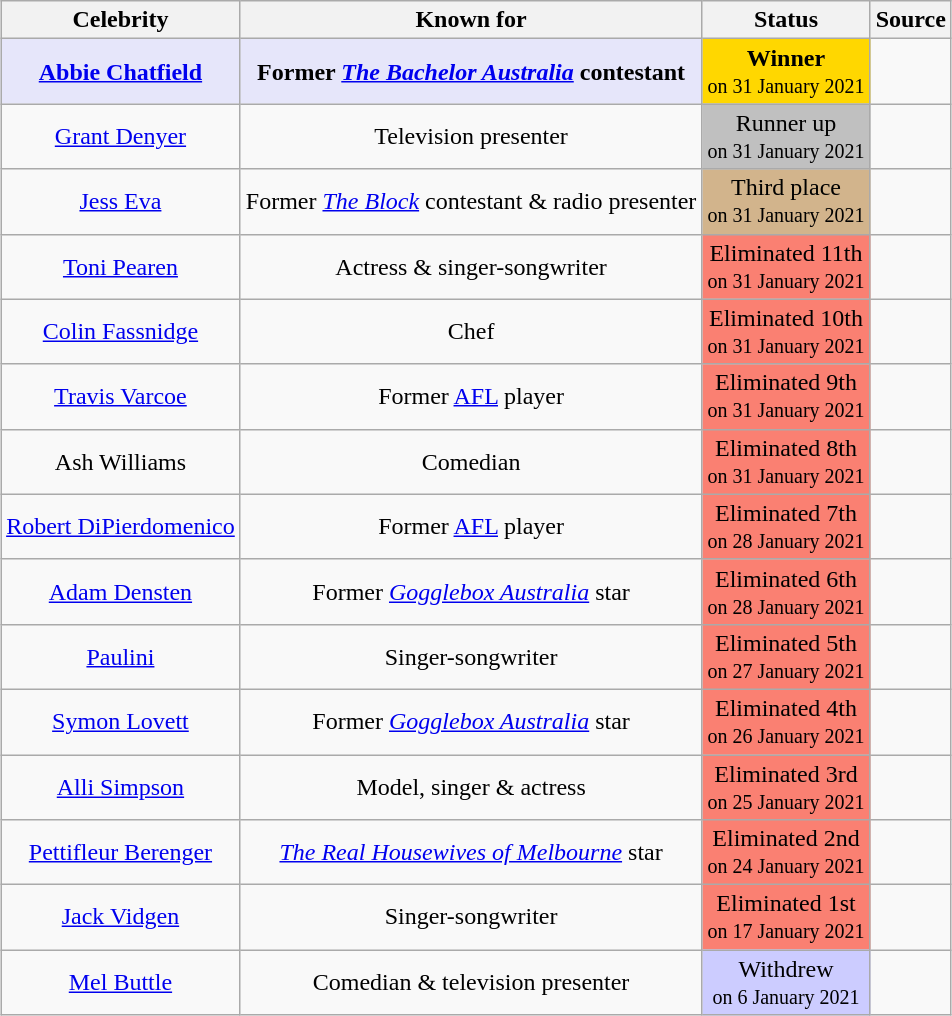<table class="wikitable sortable" style="margin:auto; text-align:center;">
<tr>
<th scope="col">Celebrity</th>
<th scope="col">Known for</th>
<th scope="col">Status</th>
<th scope="col">Source</th>
</tr>
<tr>
<td bgcolor=lavender><strong><a href='#'>Abbie Chatfield</a></strong></td>
<td bgcolor=lavender><strong>Former <em><a href='#'>The Bachelor Australia</a></em> contestant</strong></td>
<td style=background:gold><strong>Winner</strong><br><small>on 31 January 2021</small></td>
<td></td>
</tr>
<tr>
<td><a href='#'>Grant Denyer</a></td>
<td>Television presenter</td>
<td bgcolor=silver>Runner up<br><small>on 31 January 2021</small></td>
<td></td>
</tr>
<tr>
<td><a href='#'>Jess Eva</a></td>
<td>Former <em><a href='#'>The Block</a></em> contestant & radio presenter</td>
<td style="background:tan">Third place<br><small>on 31 January 2021</small></td>
<td></td>
</tr>
<tr>
<td><a href='#'>Toni Pearen</a></td>
<td>Actress & singer-songwriter</td>
<td style=background:salmon>Eliminated 11th<br><small>on 31 January 2021</small></td>
<td></td>
</tr>
<tr>
<td><a href='#'>Colin Fassnidge</a></td>
<td>Chef</td>
<td style=background:salmon>Eliminated 10th<br><small>on 31 January 2021</small></td>
<td></td>
</tr>
<tr>
<td><a href='#'>Travis Varcoe</a></td>
<td>Former <a href='#'>AFL</a> player</td>
<td style=background:salmon>Eliminated 9th<br><small>on 31 January 2021</small></td>
<td></td>
</tr>
<tr>
<td>Ash Williams</td>
<td>Comedian</td>
<td style=background:salmon>Eliminated 8th<br><small>on 31 January 2021</small></td>
<td></td>
</tr>
<tr>
<td><a href='#'>Robert DiPierdomenico</a></td>
<td>Former <a href='#'>AFL</a> player</td>
<td style=background:salmon>Eliminated 7th<br><small>on 28 January 2021</small></td>
<td></td>
</tr>
<tr>
<td><a href='#'>Adam Densten</a></td>
<td>Former <em><a href='#'>Gogglebox Australia</a></em> star</td>
<td style=background:salmon>Eliminated 6th<br><small>on 28 January 2021</small></td>
<td></td>
</tr>
<tr>
<td><a href='#'>Paulini</a></td>
<td>Singer-songwriter</td>
<td style=background:salmon>Eliminated 5th<br><small>on 27 January 2021</small></td>
<td></td>
</tr>
<tr>
<td><a href='#'>Symon Lovett</a></td>
<td>Former <em><a href='#'>Gogglebox Australia</a></em> star</td>
<td style=background:salmon>Eliminated 4th<br><small>on 26 January 2021</small></td>
<td></td>
</tr>
<tr>
<td><a href='#'>Alli Simpson</a></td>
<td>Model, singer & actress</td>
<td style=background:salmon>Eliminated 3rd<br><small>on 25 January 2021</small></td>
<td></td>
</tr>
<tr>
<td><a href='#'>Pettifleur Berenger</a></td>
<td><em><a href='#'>The Real Housewives of Melbourne</a></em> star</td>
<td style=background:salmon>Eliminated 2nd<br><small>on 24 January 2021</small></td>
<td></td>
</tr>
<tr>
<td><a href='#'>Jack Vidgen</a></td>
<td>Singer-songwriter</td>
<td style=background:salmon>Eliminated 1st<br><small>on 17 January 2021</small></td>
<td></td>
</tr>
<tr>
<td><a href='#'>Mel Buttle</a></td>
<td>Comedian & television presenter</td>
<td style=background:#ccf>Withdrew<br><small>on 6 January 2021</small></td>
<td></td>
</tr>
</table>
